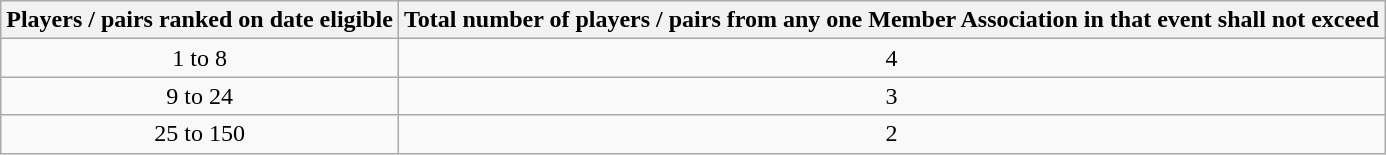<table class="wikitable" style="text-align:center">
<tr>
<th>Players / pairs ranked on date eligible</th>
<th>Total number of players / pairs from any one Member Association in that event shall not exceed</th>
</tr>
<tr>
<td>1 to 8</td>
<td>4</td>
</tr>
<tr>
<td>9 to 24</td>
<td>3</td>
</tr>
<tr>
<td>25 to 150</td>
<td>2</td>
</tr>
</table>
